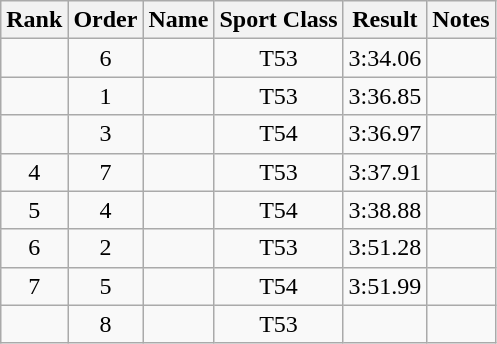<table class="wikitable sortable" style="text-align:center">
<tr>
<th>Rank</th>
<th>Order</th>
<th>Name</th>
<th>Sport Class</th>
<th>Result</th>
<th>Notes</th>
</tr>
<tr>
<td></td>
<td>6</td>
<td align="left"></td>
<td>T53</td>
<td>3:34.06</td>
<td></td>
</tr>
<tr>
<td></td>
<td>1</td>
<td align="left"></td>
<td>T53</td>
<td>3:36.85</td>
<td></td>
</tr>
<tr>
<td></td>
<td>3</td>
<td align="left"></td>
<td>T54</td>
<td>3:36.97</td>
<td><strong><a href='#'></a></strong></td>
</tr>
<tr>
<td>4</td>
<td>7</td>
<td align="left"></td>
<td>T53</td>
<td>3:37.91</td>
<td></td>
</tr>
<tr>
<td>5</td>
<td>4</td>
<td align="left"></td>
<td>T54</td>
<td>3:38.88</td>
<td></td>
</tr>
<tr>
<td>6</td>
<td>2</td>
<td align="left"></td>
<td>T53</td>
<td>3:51.28</td>
<td></td>
</tr>
<tr>
<td>7</td>
<td>5</td>
<td align="left"></td>
<td>T54</td>
<td>3:51.99</td>
<td></td>
</tr>
<tr>
<td></td>
<td>8</td>
<td align="left"></td>
<td>T53</td>
<td></td>
<td></td>
</tr>
</table>
